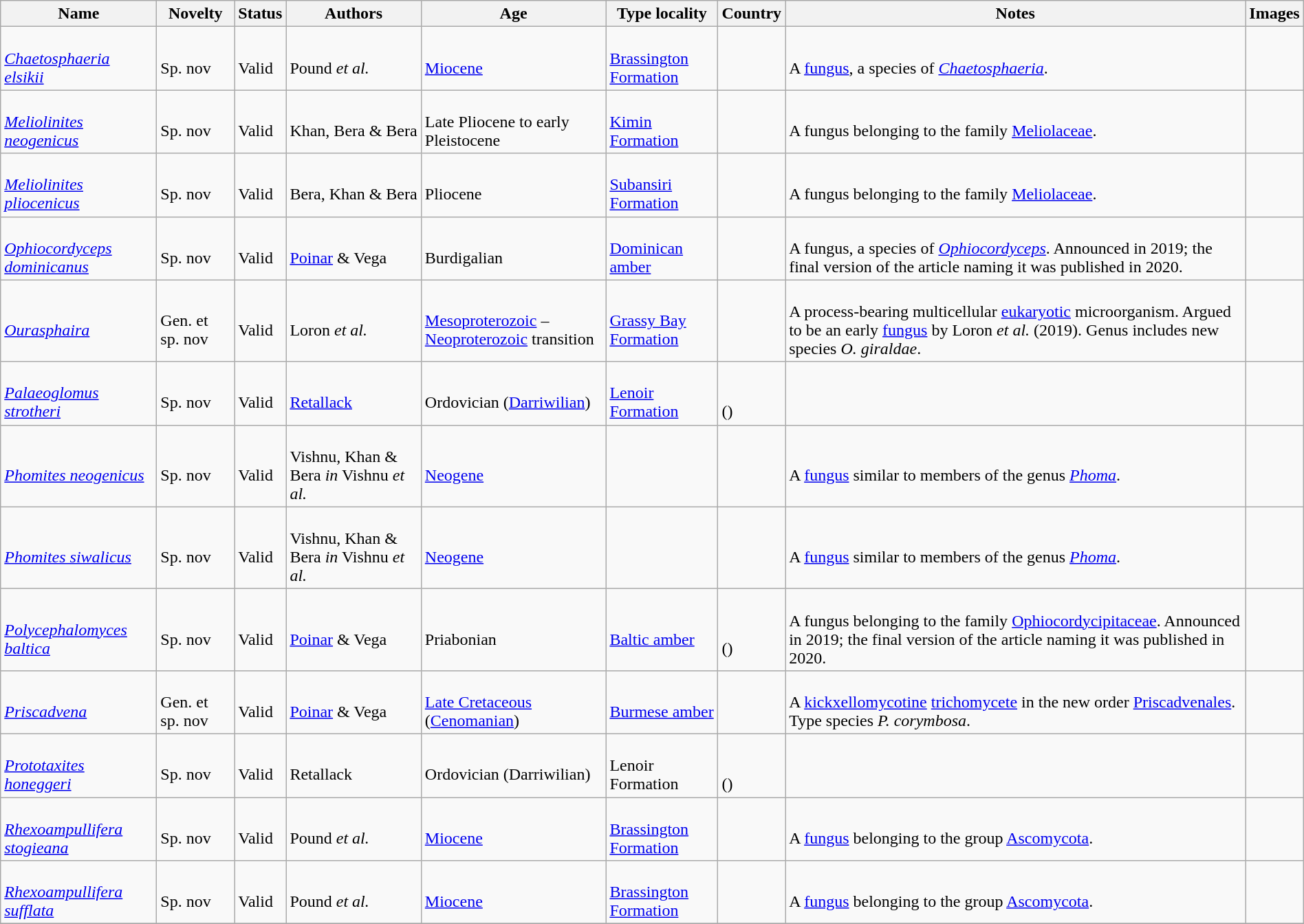<table class="wikitable sortable" align="center" width="100%">
<tr>
<th>Name</th>
<th>Novelty</th>
<th>Status</th>
<th>Authors</th>
<th>Age</th>
<th>Type locality</th>
<th>Country</th>
<th>Notes</th>
<th>Images</th>
</tr>
<tr>
<td><br><em><a href='#'>Chaetosphaeria elsikii</a></em></td>
<td><br>Sp. nov</td>
<td><br>Valid</td>
<td><br>Pound <em>et al.</em></td>
<td><br><a href='#'>Miocene</a></td>
<td><br><a href='#'>Brassington Formation</a></td>
<td><br></td>
<td><br>A <a href='#'>fungus</a>, a species of <em><a href='#'>Chaetosphaeria</a></em>.</td>
<td></td>
</tr>
<tr>
<td><br><em><a href='#'>Meliolinites neogenicus</a></em></td>
<td><br>Sp. nov</td>
<td><br>Valid</td>
<td><br>Khan, Bera & Bera</td>
<td><br>Late Pliocene to early Pleistocene</td>
<td><br><a href='#'>Kimin Formation</a></td>
<td><br></td>
<td><br>A fungus belonging to the family <a href='#'>Meliolaceae</a>.</td>
<td></td>
</tr>
<tr>
<td><br><em><a href='#'>Meliolinites pliocenicus</a></em></td>
<td><br>Sp. nov</td>
<td><br>Valid</td>
<td><br>Bera, Khan & Bera</td>
<td><br>Pliocene</td>
<td><br><a href='#'>Subansiri Formation</a></td>
<td><br></td>
<td><br>A fungus belonging to the family <a href='#'>Meliolaceae</a>.</td>
<td></td>
</tr>
<tr>
<td><br><em><a href='#'>Ophiocordyceps dominicanus</a></em></td>
<td><br>Sp. nov</td>
<td><br>Valid</td>
<td><br><a href='#'>Poinar</a> & Vega</td>
<td><br>Burdigalian</td>
<td><br><a href='#'>Dominican amber</a></td>
<td><br></td>
<td><br>A fungus, a species of <em><a href='#'>Ophiocordyceps</a></em>. Announced in 2019; the final version of the article naming it was published in 2020.</td>
<td></td>
</tr>
<tr>
<td><br><em><a href='#'>Ourasphaira</a></em></td>
<td><br>Gen. et sp. nov</td>
<td><br>Valid</td>
<td><br>Loron <em>et al.</em></td>
<td><br><a href='#'>Mesoproterozoic</a> – <a href='#'>Neoproterozoic</a> transition</td>
<td><br><a href='#'>Grassy Bay Formation</a></td>
<td><br></td>
<td><br>A process-bearing multicellular <a href='#'>eukaryotic</a> microorganism. Argued to be an early <a href='#'>fungus</a> by Loron <em>et al.</em> (2019). Genus includes new species <em>O. giraldae</em>.</td>
<td></td>
</tr>
<tr>
<td><br><em><a href='#'>Palaeoglomus strotheri</a></em></td>
<td><br>Sp. nov</td>
<td><br>Valid</td>
<td><br><a href='#'>Retallack</a></td>
<td><br>Ordovician (<a href='#'>Darriwilian</a>)</td>
<td><br><a href='#'>Lenoir Formation</a></td>
<td><br><br>()</td>
<td></td>
<td></td>
</tr>
<tr>
<td><br><em><a href='#'>Phomites neogenicus</a></em></td>
<td><br>Sp. nov</td>
<td><br>Valid</td>
<td><br>Vishnu, Khan & Bera <em>in</em> Vishnu <em>et al.</em></td>
<td><br><a href='#'>Neogene</a></td>
<td></td>
<td><br></td>
<td><br>A <a href='#'>fungus</a> similar to members of the genus <em><a href='#'>Phoma</a></em>.</td>
<td></td>
</tr>
<tr>
<td><br><em><a href='#'>Phomites siwalicus</a></em></td>
<td><br>Sp. nov</td>
<td><br>Valid</td>
<td><br>Vishnu, Khan & Bera <em>in</em> Vishnu <em>et al.</em></td>
<td><br><a href='#'>Neogene</a></td>
<td></td>
<td><br></td>
<td><br>A <a href='#'>fungus</a> similar to members of the genus <em><a href='#'>Phoma</a></em>.</td>
<td></td>
</tr>
<tr>
<td><br><em><a href='#'>Polycephalomyces baltica</a></em></td>
<td><br>Sp. nov</td>
<td><br>Valid</td>
<td><br><a href='#'>Poinar</a> & Vega</td>
<td><br>Priabonian</td>
<td><br><a href='#'>Baltic amber</a></td>
<td><br><br>()</td>
<td><br>A fungus belonging to the family <a href='#'>Ophiocordycipitaceae</a>. Announced in 2019; the final version of the article naming it was published in 2020.</td>
<td></td>
</tr>
<tr>
<td><br><em><a href='#'>Priscadvena</a></em></td>
<td><br>Gen. et sp. nov</td>
<td><br>Valid</td>
<td><br><a href='#'>Poinar</a> & Vega</td>
<td><br><a href='#'>Late Cretaceous</a> (<a href='#'>Cenomanian</a>)</td>
<td><br><a href='#'>Burmese amber</a></td>
<td><br></td>
<td><br>A <a href='#'>kickxellomycotine</a> <a href='#'>trichomycete</a> in the new order <a href='#'>Priscadvenales</a>.<br> Type species <em>P. corymbosa</em>.</td>
<td></td>
</tr>
<tr>
<td><br><em><a href='#'>Prototaxites honeggeri</a></em></td>
<td><br>Sp. nov</td>
<td><br>Valid</td>
<td><br>Retallack</td>
<td><br>Ordovician (Darriwilian)</td>
<td><br>Lenoir Formation</td>
<td><br><br>()</td>
<td></td>
<td></td>
</tr>
<tr>
<td><br><em><a href='#'>Rhexoampullifera stogieana</a></em></td>
<td><br>Sp. nov</td>
<td><br>Valid</td>
<td><br>Pound <em>et al.</em></td>
<td><br><a href='#'>Miocene</a></td>
<td><br><a href='#'>Brassington Formation</a></td>
<td><br></td>
<td><br>A <a href='#'>fungus</a> belonging to the group <a href='#'>Ascomycota</a>.</td>
<td></td>
</tr>
<tr>
<td><br><em><a href='#'>Rhexoampullifera sufflata</a></em></td>
<td><br>Sp. nov</td>
<td><br>Valid</td>
<td><br>Pound <em>et al.</em></td>
<td><br><a href='#'>Miocene</a></td>
<td><br><a href='#'>Brassington Formation</a></td>
<td><br></td>
<td><br>A <a href='#'>fungus</a> belonging to the group <a href='#'>Ascomycota</a>.</td>
<td></td>
</tr>
<tr>
</tr>
</table>
